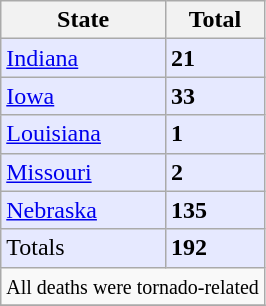<table class="wikitable" style="margin:0 0 0.5em 1em;float:left;">
<tr>
<th><strong>State</strong></th>
<th><strong>Total</strong></th>
</tr>
<tr>
<td rowspan=1 bgcolor="#e6e9ff"><a href='#'>Indiana</a></td>
<td rowspan=1 bgcolor="#e6e9ff"><strong>21</strong></td>
</tr>
<tr>
<td rowspan=1 bgcolor="#e6e9ff"><a href='#'>Iowa</a></td>
<td rowspan=1 bgcolor="#e6e9ff"><strong>33</strong></td>
</tr>
<tr>
<td rowspan=1 bgcolor="#e6e9ff"><a href='#'>Louisiana</a></td>
<td rowspan=1 bgcolor="#e6e9ff"><strong>1</strong></td>
</tr>
<tr>
<td rowspan=1 bgcolor="#e6e9ff"><a href='#'>Missouri</a></td>
<td rowspan=1 bgcolor="#e6e9ff"><strong>2</strong></td>
</tr>
<tr>
<td rowspan=1 bgcolor="#e6e9ff"><a href='#'>Nebraska</a></td>
<td rowspan=1 bgcolor="#e6e9ff"><strong>135</strong></td>
</tr>
<tr>
<td bgcolor="#e6e9ff">Totals</td>
<td bgcolor="#e6e9ff"><strong>192</strong></td>
</tr>
<tr>
<td colspan=2 align=center><small>All deaths were tornado-related</small></td>
</tr>
<tr>
</tr>
</table>
